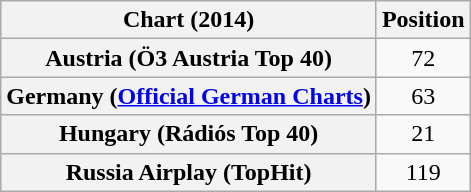<table class="wikitable sortable plainrowheaders" style="text-align:center">
<tr>
<th scope="col">Chart (2014)</th>
<th scope="col">Position</th>
</tr>
<tr>
<th scope="row">Austria (Ö3 Austria Top 40)</th>
<td style="text-align:center;">72</td>
</tr>
<tr>
<th scope="row">Germany (<a href='#'>Official German Charts</a>)</th>
<td style="text-align:center;">63</td>
</tr>
<tr>
<th scope="row">Hungary (Rádiós Top 40)</th>
<td style="text-align:center;">21</td>
</tr>
<tr>
<th scope="row">Russia Airplay (TopHit)</th>
<td style="text-align:center;">119</td>
</tr>
</table>
